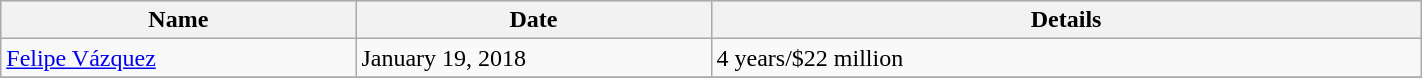<table class="wikitable" style="width:75%;">
<tr style="text-align:center; background:#ddd;">
<th style="width:25%;">Name</th>
<th style="width:25%;">Date</th>
<th style="width:50%;">Details</th>
</tr>
<tr>
<td><a href='#'>Felipe Vázquez</a></td>
<td>January 19, 2018</td>
<td>4 years/$22 million</td>
</tr>
<tr>
</tr>
</table>
